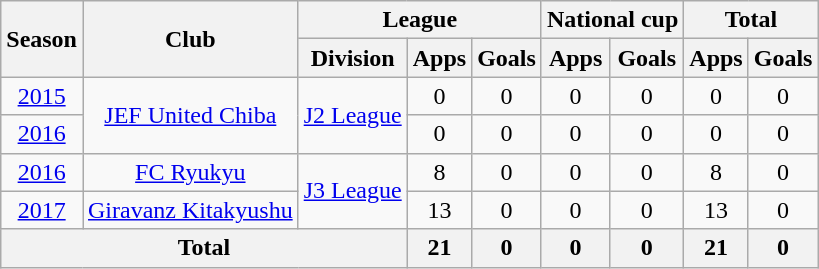<table class="wikitable" style="text-align:center">
<tr>
<th rowspan="2">Season</th>
<th rowspan="2">Club</th>
<th colspan="3">League</th>
<th colspan="2">National cup</th>
<th colspan="2">Total</th>
</tr>
<tr>
<th>Division</th>
<th>Apps</th>
<th>Goals</th>
<th>Apps</th>
<th>Goals</th>
<th>Apps</th>
<th>Goals</th>
</tr>
<tr>
<td><a href='#'>2015</a></td>
<td rowspan="2"><a href='#'>JEF United Chiba</a></td>
<td rowspan="2"><a href='#'>J2 League</a></td>
<td>0</td>
<td>0</td>
<td>0</td>
<td>0</td>
<td>0</td>
<td>0</td>
</tr>
<tr>
<td><a href='#'>2016</a></td>
<td>0</td>
<td>0</td>
<td>0</td>
<td>0</td>
<td>0</td>
<td>0</td>
</tr>
<tr>
<td><a href='#'>2016</a></td>
<td><a href='#'>FC Ryukyu</a></td>
<td rowspan="2"><a href='#'>J3 League</a></td>
<td>8</td>
<td>0</td>
<td>0</td>
<td>0</td>
<td>8</td>
<td>0</td>
</tr>
<tr>
<td><a href='#'>2017</a></td>
<td rowspan="1"><a href='#'>Giravanz Kitakyushu</a></td>
<td>13</td>
<td>0</td>
<td>0</td>
<td>0</td>
<td>13</td>
<td>0</td>
</tr>
<tr>
<th colspan=3>Total</th>
<th>21</th>
<th>0</th>
<th>0</th>
<th>0</th>
<th>21</th>
<th>0</th>
</tr>
</table>
